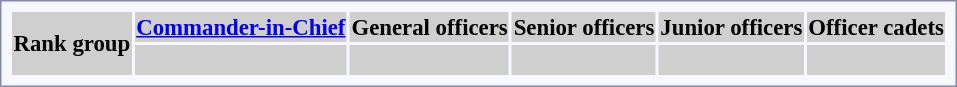<table style="border:1px solid #8888aa; background-color:#f7f8ff; padding:5px; font-size:95%; margin: 0px 12px 12px 0px;">
<tr style="text-align:center; background:#cfcfcf;">
<th rowspan=2>Rank group</th>
<th colspan=2><a href='#'>Commander-in-Chief</a></th>
<th colspan=8>General officers</th>
<th colspan=6>Senior officers</th>
<th colspan=8>Junior officers</th>
<th colspan=12>Officer cadets</th>
</tr>
<tr style="text-align:center; background:#cfcfcf;">
<td colspan=2></td>
<td colspan=8></td>
<td colspan=6></td>
<td colspan=8></td>
<td colspan=12><br></td>
</tr>
</table>
